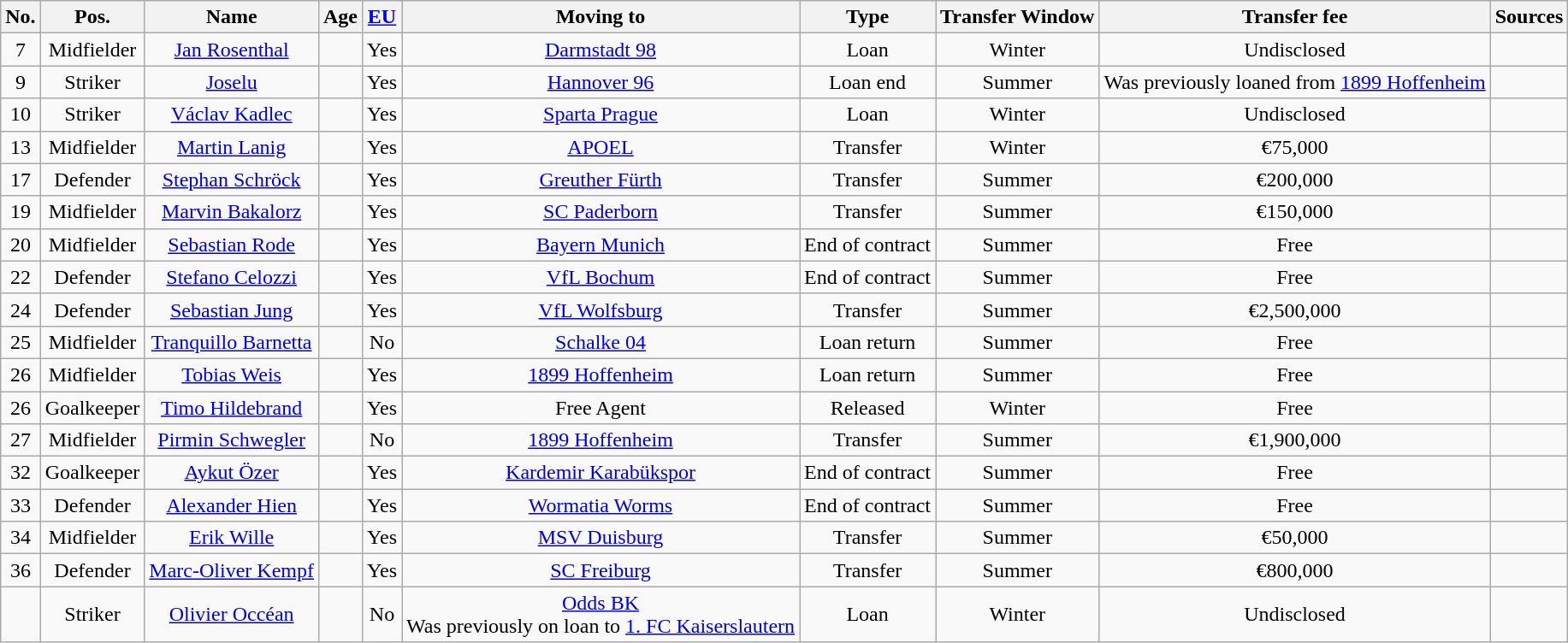<table class="wikitable" style="text-align: center">
<tr>
<th>No.</th>
<th>Pos.</th>
<th>Name</th>
<th>Age</th>
<th><a href='#'>EU</a></th>
<th>Moving to</th>
<th>Type</th>
<th>Transfer Window</th>
<th>Transfer fee</th>
<th>Sources</th>
</tr>
<tr>
<td>7</td>
<td>Midfielder</td>
<td><a href='#'>Jan Rosenthal</a></td>
<td></td>
<td>Yes</td>
<td><a href='#'>Darmstadt 98</a></td>
<td>Loan</td>
<td>Winter</td>
<td>Undisclosed</td>
<td></td>
</tr>
<tr>
<td>9</td>
<td>Striker</td>
<td><a href='#'>Joselu</a></td>
<td></td>
<td>Yes</td>
<td><a href='#'>Hannover 96</a></td>
<td>Loan end</td>
<td>Summer</td>
<td>Was previously loaned from <a href='#'>1899 Hoffenheim</a></td>
<td></td>
</tr>
<tr>
<td>10</td>
<td>Striker</td>
<td><a href='#'>Václav Kadlec</a></td>
<td></td>
<td>Yes</td>
<td><a href='#'>Sparta Prague</a></td>
<td>Loan</td>
<td>Winter</td>
<td>Undisclosed</td>
<td></td>
</tr>
<tr>
<td>13</td>
<td>Midfielder</td>
<td><a href='#'>Martin Lanig</a></td>
<td></td>
<td>Yes</td>
<td><a href='#'>APOEL</a></td>
<td>Transfer</td>
<td>Winter</td>
<td>€75,000</td>
<td></td>
</tr>
<tr>
<td>17</td>
<td>Defender</td>
<td><a href='#'>Stephan Schröck</a></td>
<td></td>
<td>Yes</td>
<td><a href='#'>Greuther Fürth</a></td>
<td>Transfer</td>
<td>Summer</td>
<td>€200,000</td>
<td></td>
</tr>
<tr>
<td>19</td>
<td>Midfielder</td>
<td><a href='#'>Marvin Bakalorz</a></td>
<td></td>
<td>Yes</td>
<td><a href='#'>SC Paderborn</a></td>
<td>Transfer</td>
<td>Summer</td>
<td>€150,000</td>
<td></td>
</tr>
<tr>
<td>20</td>
<td>Midfielder</td>
<td><a href='#'>Sebastian Rode</a></td>
<td></td>
<td>Yes</td>
<td><a href='#'>Bayern Munich</a></td>
<td>End of contract</td>
<td>Summer</td>
<td>Free</td>
<td></td>
</tr>
<tr>
<td>22</td>
<td>Defender</td>
<td><a href='#'>Stefano Celozzi</a></td>
<td></td>
<td>Yes</td>
<td><a href='#'>VfL Bochum</a></td>
<td>End of contract</td>
<td>Summer</td>
<td>Free</td>
<td></td>
</tr>
<tr>
<td>24</td>
<td>Defender</td>
<td><a href='#'>Sebastian Jung</a></td>
<td></td>
<td>Yes</td>
<td><a href='#'>VfL Wolfsburg</a></td>
<td>Transfer</td>
<td>Summer</td>
<td>€2,500,000</td>
<td></td>
</tr>
<tr>
<td>25</td>
<td>Midfielder</td>
<td><a href='#'>Tranquillo Barnetta</a></td>
<td></td>
<td>No</td>
<td><a href='#'>Schalke 04</a></td>
<td>Loan return</td>
<td>Summer</td>
<td>Free</td>
<td></td>
</tr>
<tr>
<td>26</td>
<td>Midfielder</td>
<td><a href='#'>Tobias Weis</a></td>
<td></td>
<td>Yes</td>
<td><a href='#'>1899 Hoffenheim</a></td>
<td>Loan return</td>
<td>Summer</td>
<td>Free</td>
<td></td>
</tr>
<tr>
<td>26</td>
<td>Goalkeeper</td>
<td><a href='#'>Timo Hildebrand</a></td>
<td></td>
<td>Yes</td>
<td>Free Agent</td>
<td>Released</td>
<td>Winter</td>
<td>Free</td>
<td></td>
</tr>
<tr>
<td>27</td>
<td>Midfielder</td>
<td><a href='#'>Pirmin Schwegler</a></td>
<td></td>
<td>No</td>
<td><a href='#'>1899 Hoffenheim</a></td>
<td>Transfer</td>
<td>Summer</td>
<td>€1,900,000</td>
<td></td>
</tr>
<tr>
<td>32</td>
<td>Goalkeeper</td>
<td><a href='#'>Aykut Özer</a></td>
<td></td>
<td>Yes</td>
<td><a href='#'>Kardemir Karabükspor</a></td>
<td>End of contract</td>
<td>Summer</td>
<td>Free</td>
<td></td>
</tr>
<tr>
<td>33</td>
<td>Defender</td>
<td><a href='#'>Alexander Hien</a></td>
<td></td>
<td>Yes</td>
<td><a href='#'>Wormatia Worms</a></td>
<td>End of contract</td>
<td>Summer</td>
<td>Free</td>
<td></td>
</tr>
<tr>
<td>34</td>
<td>Midfielder</td>
<td><a href='#'>Erik Wille</a></td>
<td></td>
<td>Yes</td>
<td><a href='#'>MSV Duisburg</a></td>
<td>Transfer</td>
<td>Summer</td>
<td>€50,000</td>
<td></td>
</tr>
<tr>
<td>36</td>
<td>Defender</td>
<td><a href='#'>Marc-Oliver Kempf</a></td>
<td></td>
<td>Yes</td>
<td><a href='#'>SC Freiburg</a></td>
<td>Transfer</td>
<td>Summer</td>
<td>€800,000</td>
<td></td>
</tr>
<tr>
<td></td>
<td>Striker</td>
<td><a href='#'>Olivier Occéan</a></td>
<td></td>
<td>No</td>
<td><a href='#'>Odds BK</a><br>Was previously on loan to <a href='#'>1. FC Kaiserslautern</a></td>
<td>Loan</td>
<td>Winter</td>
<td>Undisclosed</td>
<td></td>
</tr>
</table>
